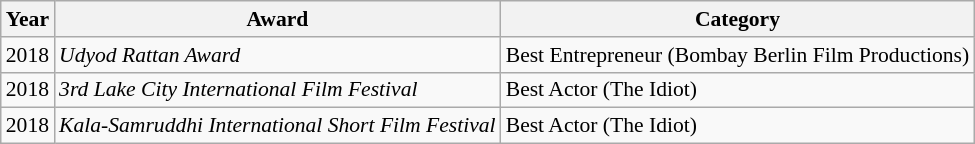<table class="wikitable" style="font-size:90%">
<tr style="text-align:center;">
<th>Year</th>
<th>Award</th>
<th>Category</th>
</tr>
<tr>
<td>2018</td>
<td><em>Udyod Rattan Award</em></td>
<td>Best Entrepreneur (Bombay Berlin Film Productions)</td>
</tr>
<tr>
<td>2018</td>
<td><em>3rd Lake City International Film Festival</em></td>
<td>Best Actor (The Idiot)</td>
</tr>
<tr>
<td>2018</td>
<td><em>Kala-Samruddhi International Short Film Festival</em></td>
<td>Best Actor (The Idiot)</td>
</tr>
</table>
